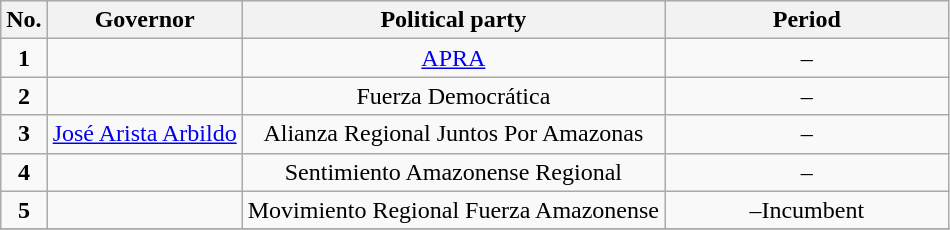<table class=wikitable>
<tr style="text-align:center; background:#e6e9ff;">
<th>No.</th>
<th>Governor</th>
<th>Political party</th>
<th width=30%>Period<br></th>
</tr>
<tr>
<td align="center"><strong>1</strong></td>
<td align="center"></td>
<td align="center"><a href='#'>APRA</a></td>
<td align="center">–<br></td>
</tr>
<tr>
<td align="center"><strong>2</strong></td>
<td align="center"></td>
<td align="center">Fuerza Democrática</td>
<td align="center">–<br></td>
</tr>
<tr>
<td align="center"><strong>3</strong></td>
<td align="center"><a href='#'>José Arista Arbildo</a></td>
<td align="center">Alianza Regional Juntos Por Amazonas</td>
<td align="center">–<br></td>
</tr>
<tr>
<td align="center"><strong>4</strong></td>
<td align="center"></td>
<td align="center">Sentimiento Amazonense Regional</td>
<td align="center">–<br></td>
</tr>
<tr>
<td align="center"><strong>5</strong></td>
<td align="center"></td>
<td align="center">Movimiento Regional Fuerza Amazonense</td>
<td align="center">–Incumbent<br></td>
</tr>
<tr>
</tr>
</table>
